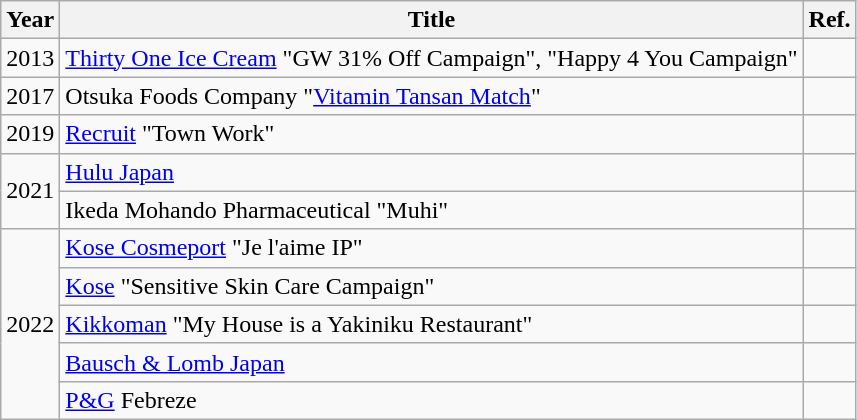<table class="wikitable">
<tr>
<th>Year</th>
<th>Title</th>
<th>Ref.</th>
</tr>
<tr>
<td>2013</td>
<td><a href='#'>Thirty One Ice Cream</a> "GW 31% Off Campaign", "Happy 4 You Campaign"</td>
<td></td>
</tr>
<tr>
<td>2017</td>
<td>Otsuka Foods Company "<a href='#'>Vitamin Tansan Match</a>"</td>
<td></td>
</tr>
<tr>
<td>2019</td>
<td><a href='#'>Recruit</a> "Town Work"</td>
<td></td>
</tr>
<tr>
<td rowspan="2">2021</td>
<td><a href='#'>Hulu Japan</a></td>
<td></td>
</tr>
<tr>
<td>Ikeda Mohando Pharmaceutical "Muhi"</td>
<td></td>
</tr>
<tr>
<td rowspan="5">2022</td>
<td><a href='#'>Kose Cosmeport</a> "Je l'aime IP"</td>
<td></td>
</tr>
<tr>
<td><a href='#'>Kose</a> "Sensitive Skin Care Campaign"</td>
<td></td>
</tr>
<tr>
<td><a href='#'>Kikkoman</a> "My House is a Yakiniku Restaurant"</td>
<td></td>
</tr>
<tr>
<td><a href='#'>Bausch & Lomb Japan</a></td>
<td></td>
</tr>
<tr>
<td><a href='#'>P&G</a> Febreze</td>
<td></td>
</tr>
</table>
